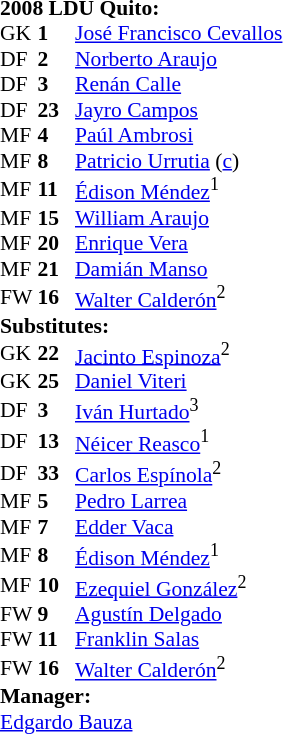<table cellspacing="0" cellpadding="0" style="font-size: 90%">
<tr>
<td colspan="4"><strong>2008 LDU Quito:</strong></td>
</tr>
<tr>
<th width=25></th>
<th width=25></th>
</tr>
<tr>
<td>GK</td>
<td><strong>1</strong></td>
<td> <a href='#'>José Francisco Cevallos</a></td>
</tr>
<tr>
<td>DF</td>
<td><strong>2</strong></td>
<td> <a href='#'>Norberto Araujo</a></td>
</tr>
<tr>
<td>DF</td>
<td><strong>3</strong></td>
<td> <a href='#'>Renán Calle</a></td>
</tr>
<tr>
<td>DF</td>
<td><strong>23</strong></td>
<td> <a href='#'>Jayro Campos</a></td>
</tr>
<tr>
<td>MF</td>
<td><strong>4</strong></td>
<td> <a href='#'>Paúl Ambrosi</a></td>
</tr>
<tr>
<td>MF</td>
<td><strong>8</strong></td>
<td> <a href='#'>Patricio Urrutia</a> (<a href='#'>c</a>)</td>
</tr>
<tr>
<td>MF</td>
<td><strong>11</strong></td>
<td> <a href='#'>Édison Méndez</a><sup>1</sup></td>
</tr>
<tr>
<td>MF</td>
<td><strong>15</strong></td>
<td> <a href='#'>William Araujo</a></td>
</tr>
<tr>
<td>MF</td>
<td><strong>20</strong></td>
<td> <a href='#'>Enrique Vera</a></td>
</tr>
<tr>
<td>MF</td>
<td><strong>21</strong></td>
<td> <a href='#'>Damián Manso</a></td>
</tr>
<tr>
<td>FW</td>
<td><strong>16</strong></td>
<td> <a href='#'>Walter Calderón</a><sup>2</sup></td>
</tr>
<tr>
<td colspan=3><strong>Substitutes:</strong></td>
</tr>
<tr>
<td>GK</td>
<td><strong>22</strong></td>
<td> <a href='#'>Jacinto Espinoza</a><sup>2</sup></td>
</tr>
<tr>
<td>GK</td>
<td><strong>25</strong></td>
<td> <a href='#'>Daniel Viteri</a></td>
</tr>
<tr>
<td>DF</td>
<td><strong>3</strong></td>
<td> <a href='#'>Iván Hurtado</a><sup>3</sup></td>
</tr>
<tr>
<td>DF</td>
<td><strong>13</strong></td>
<td> <a href='#'>Néicer Reasco</a><sup>1</sup></td>
</tr>
<tr>
<td>DF</td>
<td><strong>33</strong></td>
<td> <a href='#'>Carlos Espínola</a><sup>2</sup></td>
</tr>
<tr>
<td>MF</td>
<td><strong>5</strong></td>
<td> <a href='#'>Pedro Larrea</a></td>
</tr>
<tr>
<td>MF</td>
<td><strong>7</strong></td>
<td> <a href='#'>Edder Vaca</a></td>
</tr>
<tr>
<td>MF</td>
<td><strong>8</strong></td>
<td> <a href='#'>Édison Méndez</a><sup>1</sup></td>
</tr>
<tr>
<td>MF</td>
<td><strong>10</strong></td>
<td> <a href='#'>Ezequiel González</a><sup>2</sup></td>
</tr>
<tr>
<td>FW</td>
<td><strong>9</strong></td>
<td> <a href='#'>Agustín Delgado</a></td>
</tr>
<tr>
<td>FW</td>
<td><strong>11</strong></td>
<td> <a href='#'>Franklin Salas</a></td>
</tr>
<tr>
<td>FW</td>
<td><strong>16</strong></td>
<td> <a href='#'>Walter Calderón</a><sup>2</sup></td>
</tr>
<tr>
<td colspan=3><strong>Manager:</strong></td>
</tr>
<tr>
<td colspan=4> <a href='#'>Edgardo Bauza</a></td>
</tr>
</table>
